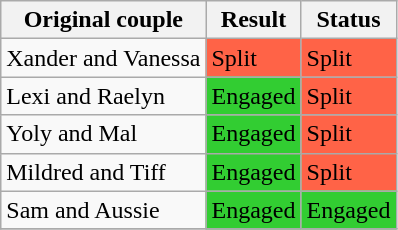<table class="wikitable sortable">
<tr>
<th>Original couple</th>
<th>Result</th>
<th>Status</th>
</tr>
<tr>
<td>Xander and Vanessa</td>
<td bgcolor="tomato">Split</td>
<td bgcolor="tomato">Split</td>
</tr>
<tr>
<td>Lexi and Raelyn</td>
<td bgcolor="limegreen">Engaged</td>
<td bgcolor="tomato">Split</td>
</tr>
<tr>
<td>Yoly and Mal</td>
<td bgcolor="limegreen">Engaged</td>
<td bgcolor="tomato">Split</td>
</tr>
<tr>
<td>Mildred and Tiff</td>
<td bgcolor="limegreen">Engaged</td>
<td bgcolor="tomato">Split</td>
</tr>
<tr>
<td>Sam and Aussie</td>
<td bgcolor="limegreen">Engaged</td>
<td bgcolor="limegreen">Engaged</td>
</tr>
<tr>
</tr>
</table>
